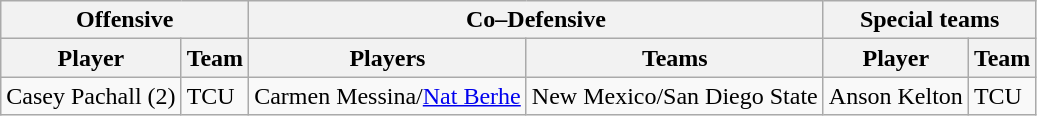<table class="wikitable">
<tr>
<th colspan="2">Offensive</th>
<th colspan="2">Co–Defensive</th>
<th colspan="2">Special teams</th>
</tr>
<tr>
<th>Player</th>
<th>Team</th>
<th>Players</th>
<th>Teams</th>
<th>Player</th>
<th>Team</th>
</tr>
<tr>
<td>Casey Pachall (2)</td>
<td>TCU</td>
<td>Carmen Messina/<a href='#'>Nat Berhe</a></td>
<td>New Mexico/San Diego State</td>
<td>Anson Kelton</td>
<td>TCU</td>
</tr>
</table>
